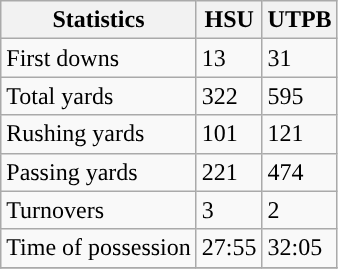<table class="wikitable" style="float: left;">
<tr>
<th>Statistics</th>
<th>HSU</th>
<th>UTPB</th>
</tr>
<tr>
<td>First downs</td>
<td>13</td>
<td>31</td>
</tr>
<tr>
<td>Total yards</td>
<td>322</td>
<td>595</td>
</tr>
<tr>
<td>Rushing yards</td>
<td>101</td>
<td>121</td>
</tr>
<tr>
<td>Passing yards</td>
<td>221</td>
<td>474</td>
</tr>
<tr>
<td>Turnovers</td>
<td>3</td>
<td>2</td>
</tr>
<tr>
<td>Time of possession</td>
<td>27:55</td>
<td>32:05</td>
</tr>
<tr>
</tr>
</table>
